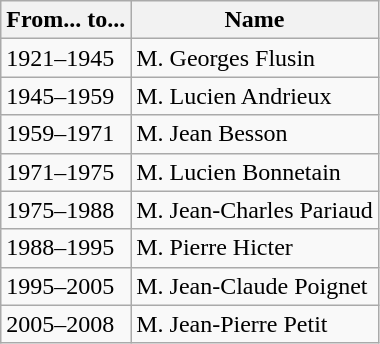<table class="wikitable">
<tr>
<th>From... to...</th>
<th>Name</th>
</tr>
<tr>
<td>1921–1945</td>
<td>M. Georges Flusin</td>
</tr>
<tr>
<td>1945–1959</td>
<td>M. Lucien Andrieux</td>
</tr>
<tr>
<td>1959–1971</td>
<td>M. Jean Besson</td>
</tr>
<tr>
<td>1971–1975</td>
<td>M. Lucien Bonnetain</td>
</tr>
<tr>
<td>1975–1988</td>
<td>M. Jean-Charles Pariaud</td>
</tr>
<tr>
<td>1988–1995</td>
<td>M. Pierre Hicter</td>
</tr>
<tr>
<td>1995–2005</td>
<td>M. Jean-Claude Poignet</td>
</tr>
<tr>
<td>2005–2008</td>
<td>M. Jean-Pierre Petit</td>
</tr>
</table>
